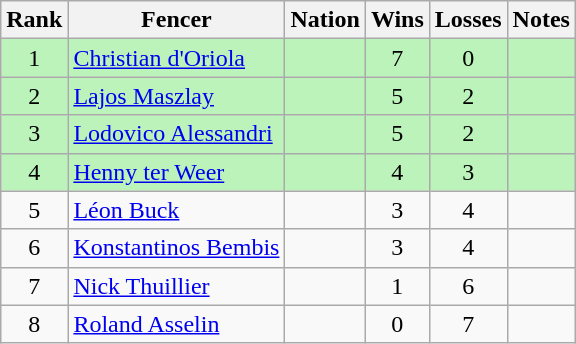<table class="wikitable sortable" style="text-align: center;">
<tr>
<th>Rank</th>
<th>Fencer</th>
<th>Nation</th>
<th>Wins</th>
<th>Losses</th>
<th>Notes</th>
</tr>
<tr style="background:#bbf3bb;">
<td>1</td>
<td align=left><a href='#'>Christian d'Oriola</a></td>
<td align=left></td>
<td>7</td>
<td>0</td>
<td></td>
</tr>
<tr style="background:#bbf3bb;">
<td>2</td>
<td align=left><a href='#'>Lajos Maszlay</a></td>
<td align=left></td>
<td>5</td>
<td>2</td>
<td></td>
</tr>
<tr style="background:#bbf3bb;">
<td>3</td>
<td align=left><a href='#'>Lodovico Alessandri</a></td>
<td align=left></td>
<td>5</td>
<td>2</td>
<td></td>
</tr>
<tr style="background:#bbf3bb;">
<td>4</td>
<td align=left><a href='#'>Henny ter Weer</a></td>
<td align=left></td>
<td>4</td>
<td>3</td>
<td></td>
</tr>
<tr>
<td>5</td>
<td align=left><a href='#'>Léon Buck</a></td>
<td align=left></td>
<td>3</td>
<td>4</td>
<td></td>
</tr>
<tr>
<td>6</td>
<td align=left><a href='#'>Konstantinos Bembis</a></td>
<td align=left></td>
<td>3</td>
<td>4</td>
<td></td>
</tr>
<tr>
<td>7</td>
<td align=left><a href='#'>Nick Thuillier</a></td>
<td align=left></td>
<td>1</td>
<td>6</td>
<td></td>
</tr>
<tr>
<td>8</td>
<td align=left><a href='#'>Roland Asselin</a></td>
<td align=left></td>
<td>0</td>
<td>7</td>
<td></td>
</tr>
</table>
